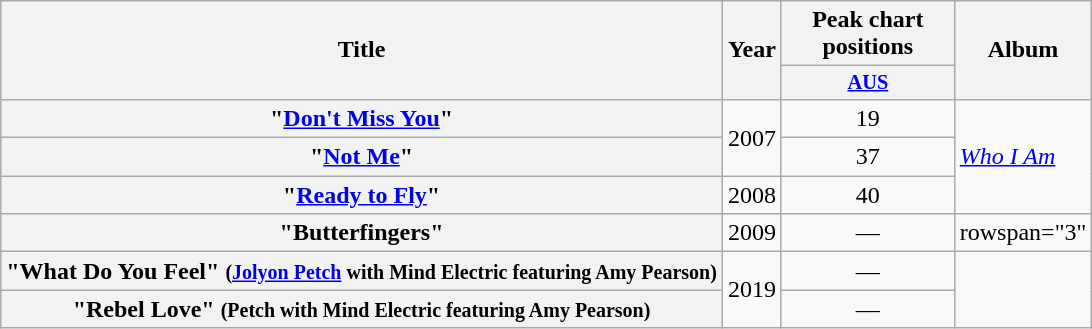<table class="wikitable plainrowheaders" style="text-align:center">
<tr>
<th scope="col" rowspan="2">Title</th>
<th scope="col" rowspan="2">Year</th>
<th colspan="1">Peak chart positions</th>
<th scope="col" rowspan="2">Album</th>
</tr>
<tr>
<th style="width:8em;font-size:85%"><a href='#'>AUS</a><br></th>
</tr>
<tr>
<th scope="row">"<a href='#'>Don't Miss You</a>"</th>
<td rowspan="2">2007</td>
<td>19</td>
<td style="text-align:left;" rowspan="3"><em><a href='#'>Who I Am</a></em></td>
</tr>
<tr>
<th scope="row">"<a href='#'>Not Me</a>"</th>
<td>37</td>
</tr>
<tr>
<th scope="row">"<a href='#'>Ready to Fly</a>"</th>
<td>2008</td>
<td>40</td>
</tr>
<tr>
<th scope="row">"Butterfingers"</th>
<td>2009</td>
<td>—</td>
<td>rowspan="3" </td>
</tr>
<tr>
<th scope="row">"What Do You Feel" <small>(<a href='#'>Jolyon Petch</a> with Mind Electric featuring Amy Pearson)</small></th>
<td rowspan="2">2019</td>
<td>—</td>
</tr>
<tr>
<th scope="row">"Rebel Love" <small>(Petch with Mind Electric featuring Amy Pearson)</small></th>
<td>—</td>
</tr>
</table>
